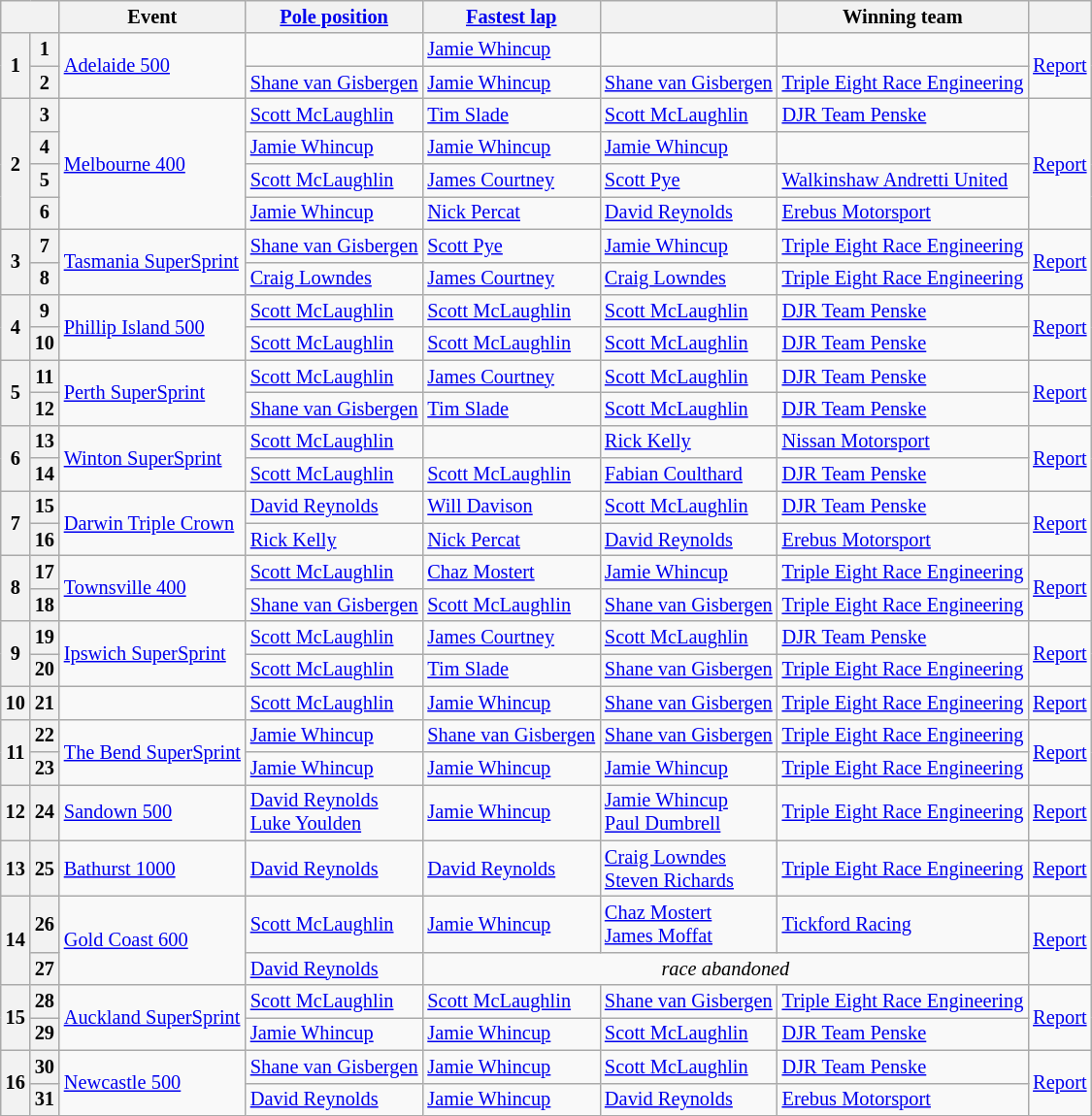<table class="wikitable" style="font-size: 85%;">
<tr>
<th colspan=2></th>
<th>Event</th>
<th><a href='#'>Pole position</a></th>
<th><a href='#'>Fastest lap</a></th>
<th></th>
<th>Winning team</th>
<th></th>
</tr>
<tr>
<th rowspan=2>1</th>
<th>1</th>
<td rowspan=2><a href='#'>Adelaide 500</a></td>
<td></td>
<td> <a href='#'>Jamie Whincup</a></td>
<td></td>
<td></td>
<td rowspan=2><a href='#'>Report</a></td>
</tr>
<tr>
<th>2</th>
<td> <a href='#'>Shane van Gisbergen</a></td>
<td> <a href='#'>Jamie Whincup</a></td>
<td> <a href='#'>Shane van Gisbergen</a></td>
<td><a href='#'>Triple Eight Race Engineering</a></td>
</tr>
<tr>
<th rowspan=4>2</th>
<th>3</th>
<td rowspan=4><a href='#'>Melbourne 400</a></td>
<td> <a href='#'>Scott McLaughlin</a></td>
<td> <a href='#'>Tim Slade</a></td>
<td> <a href='#'>Scott McLaughlin</a></td>
<td><a href='#'>DJR Team Penske</a></td>
<td rowspan=4><a href='#'>Report</a></td>
</tr>
<tr>
<th>4</th>
<td> <a href='#'>Jamie Whincup</a></td>
<td> <a href='#'>Jamie Whincup</a></td>
<td> <a href='#'>Jamie Whincup</a></td>
<td></td>
</tr>
<tr>
<th>5</th>
<td> <a href='#'>Scott McLaughlin</a></td>
<td> <a href='#'>James Courtney</a></td>
<td> <a href='#'>Scott Pye</a></td>
<td><a href='#'>Walkinshaw Andretti United</a></td>
</tr>
<tr>
<th>6</th>
<td> <a href='#'>Jamie Whincup</a></td>
<td> <a href='#'>Nick Percat</a></td>
<td> <a href='#'>David Reynolds</a></td>
<td><a href='#'>Erebus Motorsport</a></td>
</tr>
<tr>
<th rowspan=2>3</th>
<th>7</th>
<td rowspan=2><a href='#'>Tasmania SuperSprint</a></td>
<td> <a href='#'>Shane van Gisbergen</a></td>
<td> <a href='#'>Scott Pye</a></td>
<td> <a href='#'>Jamie Whincup</a></td>
<td><a href='#'>Triple Eight Race Engineering</a></td>
<td rowspan=2><a href='#'>Report</a></td>
</tr>
<tr>
<th>8</th>
<td> <a href='#'>Craig Lowndes</a></td>
<td> <a href='#'>James Courtney</a></td>
<td> <a href='#'>Craig Lowndes</a></td>
<td><a href='#'>Triple Eight Race Engineering</a></td>
</tr>
<tr>
<th rowspan=2>4</th>
<th>9</th>
<td rowspan=2><a href='#'>Phillip Island 500</a></td>
<td> <a href='#'>Scott McLaughlin</a></td>
<td> <a href='#'>Scott McLaughlin</a></td>
<td> <a href='#'>Scott McLaughlin</a></td>
<td><a href='#'>DJR Team Penske</a></td>
<td rowspan=2><a href='#'>Report</a></td>
</tr>
<tr>
<th>10</th>
<td> <a href='#'>Scott McLaughlin</a></td>
<td> <a href='#'>Scott McLaughlin</a></td>
<td> <a href='#'>Scott McLaughlin</a></td>
<td><a href='#'>DJR Team Penske</a></td>
</tr>
<tr>
<th rowspan=2>5</th>
<th>11</th>
<td rowspan=2><a href='#'>Perth SuperSprint</a></td>
<td> <a href='#'>Scott McLaughlin</a></td>
<td> <a href='#'>James Courtney</a></td>
<td> <a href='#'>Scott McLaughlin</a></td>
<td><a href='#'>DJR Team Penske</a></td>
<td rowspan=2><a href='#'>Report</a></td>
</tr>
<tr>
<th>12</th>
<td> <a href='#'>Shane van Gisbergen</a></td>
<td> <a href='#'>Tim Slade</a></td>
<td> <a href='#'>Scott McLaughlin</a></td>
<td><a href='#'>DJR Team Penske</a></td>
</tr>
<tr>
<th rowspan=2>6</th>
<th>13</th>
<td rowspan=2><a href='#'>Winton SuperSprint</a></td>
<td> <a href='#'>Scott McLaughlin</a></td>
<td></td>
<td> <a href='#'>Rick Kelly</a></td>
<td><a href='#'>Nissan Motorsport</a></td>
<td rowspan=2><a href='#'>Report</a></td>
</tr>
<tr>
<th>14</th>
<td> <a href='#'>Scott McLaughlin</a></td>
<td> <a href='#'>Scott McLaughlin</a></td>
<td> <a href='#'>Fabian Coulthard</a></td>
<td><a href='#'>DJR Team Penske</a></td>
</tr>
<tr>
<th rowspan=2>7</th>
<th>15</th>
<td rowspan=2><a href='#'>Darwin Triple Crown</a></td>
<td> <a href='#'>David Reynolds</a></td>
<td> <a href='#'>Will Davison</a></td>
<td> <a href='#'>Scott McLaughlin</a></td>
<td><a href='#'>DJR Team Penske</a></td>
<td rowspan=2><a href='#'>Report</a></td>
</tr>
<tr>
<th>16</th>
<td> <a href='#'>Rick Kelly</a></td>
<td> <a href='#'>Nick Percat</a></td>
<td> <a href='#'>David Reynolds</a></td>
<td><a href='#'>Erebus Motorsport</a></td>
</tr>
<tr>
<th rowspan=2>8</th>
<th>17</th>
<td rowspan=2><a href='#'>Townsville 400</a></td>
<td> <a href='#'>Scott McLaughlin</a></td>
<td> <a href='#'>Chaz Mostert</a></td>
<td> <a href='#'>Jamie Whincup</a></td>
<td><a href='#'>Triple Eight Race Engineering</a></td>
<td rowspan=2><a href='#'>Report</a></td>
</tr>
<tr>
<th>18</th>
<td> <a href='#'>Shane van Gisbergen</a></td>
<td> <a href='#'>Scott McLaughlin</a></td>
<td> <a href='#'>Shane van Gisbergen</a></td>
<td><a href='#'>Triple Eight Race Engineering</a></td>
</tr>
<tr>
<th rowspan=2>9</th>
<th>19</th>
<td rowspan=2><a href='#'>Ipswich SuperSprint</a></td>
<td> <a href='#'>Scott McLaughlin</a></td>
<td> <a href='#'>James Courtney</a></td>
<td> <a href='#'>Scott McLaughlin</a></td>
<td><a href='#'>DJR Team Penske</a></td>
<td rowspan=2><a href='#'>Report</a></td>
</tr>
<tr>
<th>20</th>
<td> <a href='#'>Scott McLaughlin</a></td>
<td> <a href='#'>Tim Slade</a></td>
<td> <a href='#'>Shane van Gisbergen</a></td>
<td><a href='#'>Triple Eight Race Engineering</a></td>
</tr>
<tr>
<th>10</th>
<th>21</th>
<td></td>
<td> <a href='#'>Scott McLaughlin</a></td>
<td> <a href='#'>Jamie Whincup</a></td>
<td> <a href='#'>Shane van Gisbergen</a></td>
<td><a href='#'>Triple Eight Race Engineering</a></td>
<td><a href='#'>Report</a></td>
</tr>
<tr>
<th rowspan=2>11</th>
<th>22</th>
<td rowspan=2><a href='#'>The Bend SuperSprint</a></td>
<td> <a href='#'>Jamie Whincup</a></td>
<td> <a href='#'>Shane van Gisbergen</a></td>
<td> <a href='#'>Shane van Gisbergen</a></td>
<td><a href='#'>Triple Eight Race Engineering</a></td>
<td rowspan=2><a href='#'>Report</a></td>
</tr>
<tr>
<th>23</th>
<td> <a href='#'>Jamie Whincup</a></td>
<td> <a href='#'>Jamie Whincup</a></td>
<td> <a href='#'>Jamie Whincup</a></td>
<td><a href='#'>Triple Eight Race Engineering</a></td>
</tr>
<tr>
<th>12</th>
<th>24</th>
<td><a href='#'>Sandown 500</a></td>
<td> <a href='#'>David Reynolds</a><br> <a href='#'>Luke Youlden</a></td>
<td> <a href='#'>Jamie Whincup</a></td>
<td> <a href='#'>Jamie Whincup</a><br> <a href='#'>Paul Dumbrell</a></td>
<td><a href='#'>Triple Eight Race Engineering</a></td>
<td><a href='#'>Report</a></td>
</tr>
<tr>
<th>13</th>
<th>25</th>
<td><a href='#'>Bathurst 1000</a></td>
<td> <a href='#'>David Reynolds</a></td>
<td> <a href='#'>David Reynolds</a></td>
<td> <a href='#'>Craig Lowndes</a><br> <a href='#'>Steven Richards</a></td>
<td><a href='#'>Triple Eight Race Engineering</a></td>
<td><a href='#'>Report</a></td>
</tr>
<tr>
<th rowspan=2>14</th>
<th>26</th>
<td rowspan=2><a href='#'>Gold Coast 600</a></td>
<td> <a href='#'>Scott McLaughlin</a></td>
<td> <a href='#'>Jamie Whincup</a></td>
<td> <a href='#'>Chaz Mostert</a><br> <a href='#'>James Moffat</a></td>
<td><a href='#'>Tickford Racing</a></td>
<td rowspan=2><a href='#'>Report</a></td>
</tr>
<tr>
<th>27</th>
<td> <a href='#'>David Reynolds</a></td>
<td colspan="3" align="center"><em>race abandoned</em></td>
</tr>
<tr>
<th rowspan=2>15</th>
<th>28</th>
<td rowspan=2><a href='#'>Auckland SuperSprint</a></td>
<td> <a href='#'>Scott McLaughlin</a></td>
<td> <a href='#'>Scott McLaughlin</a></td>
<td> <a href='#'>Shane van Gisbergen</a></td>
<td><a href='#'>Triple Eight Race Engineering</a></td>
<td rowspan=2><a href='#'>Report</a></td>
</tr>
<tr>
<th>29</th>
<td> <a href='#'>Jamie Whincup</a></td>
<td> <a href='#'>Jamie Whincup</a></td>
<td> <a href='#'>Scott McLaughlin</a></td>
<td><a href='#'>DJR Team Penske</a></td>
</tr>
<tr>
<th rowspan=2>16</th>
<th>30</th>
<td rowspan=2><a href='#'>Newcastle 500</a></td>
<td> <a href='#'>Shane van Gisbergen</a></td>
<td> <a href='#'>Jamie Whincup</a></td>
<td> <a href='#'>Scott McLaughlin</a></td>
<td><a href='#'>DJR Team Penske</a></td>
<td rowspan=2><a href='#'>Report</a></td>
</tr>
<tr>
<th>31</th>
<td> <a href='#'>David Reynolds</a></td>
<td> <a href='#'>Jamie Whincup</a></td>
<td> <a href='#'>David Reynolds</a></td>
<td><a href='#'>Erebus Motorsport</a></td>
</tr>
</table>
